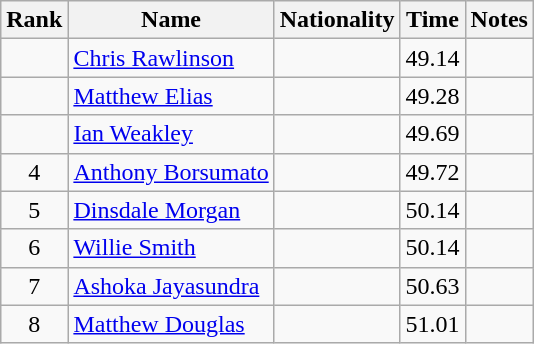<table class="wikitable sortable" style="text-align:center">
<tr>
<th>Rank</th>
<th>Name</th>
<th>Nationality</th>
<th>Time</th>
<th>Notes</th>
</tr>
<tr>
<td></td>
<td align=left><a href='#'>Chris Rawlinson</a></td>
<td align=left></td>
<td>49.14</td>
<td></td>
</tr>
<tr>
<td></td>
<td align=left><a href='#'>Matthew Elias</a></td>
<td align=left></td>
<td>49.28</td>
<td></td>
</tr>
<tr>
<td></td>
<td align=left><a href='#'>Ian Weakley</a></td>
<td align=left></td>
<td>49.69</td>
<td></td>
</tr>
<tr>
<td>4</td>
<td align=left><a href='#'>Anthony Borsumato</a></td>
<td align=left></td>
<td>49.72</td>
<td></td>
</tr>
<tr>
<td>5</td>
<td align=left><a href='#'>Dinsdale Morgan</a></td>
<td align=left></td>
<td>50.14</td>
<td></td>
</tr>
<tr>
<td>6</td>
<td align=left><a href='#'>Willie Smith</a></td>
<td align=left></td>
<td>50.14</td>
<td></td>
</tr>
<tr>
<td>7</td>
<td align=left><a href='#'>Ashoka Jayasundra</a></td>
<td align=left></td>
<td>50.63</td>
<td></td>
</tr>
<tr>
<td>8</td>
<td align=left><a href='#'>Matthew Douglas</a></td>
<td align=left></td>
<td>51.01</td>
<td></td>
</tr>
</table>
